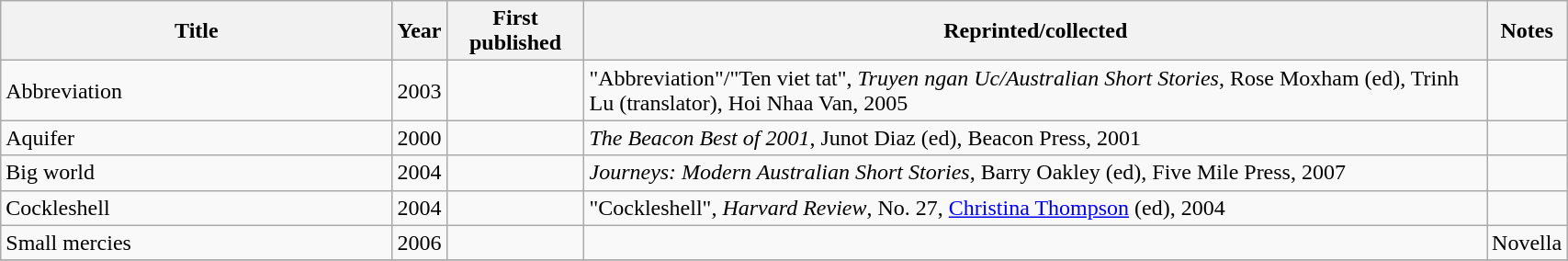<table class='wikitable sortable' width='90%'>
<tr>
<th width=25%>Title</th>
<th>Year</th>
<th>First published</th>
<th>Reprinted/collected</th>
<th>Notes</th>
</tr>
<tr>
<td>Abbreviation</td>
<td>2003</td>
<td></td>
<td>"Abbreviation"/"Ten viet tat", <em>Truyen ngan Uc/Australian Short Stories</em>, Rose Moxham (ed), Trinh Lu (translator), Hoi Nhaa Van, 2005</td>
<td></td>
</tr>
<tr>
<td>Aquifer</td>
<td>2000</td>
<td></td>
<td><em>The Beacon Best of 2001</em>, Junot Diaz (ed), Beacon Press, 2001</td>
<td></td>
</tr>
<tr>
<td>Big world</td>
<td>2004</td>
<td></td>
<td><em>Journeys: Modern Australian Short Stories</em>, Barry Oakley (ed), Five Mile Press, 2007</td>
<td></td>
</tr>
<tr>
<td>Cockleshell</td>
<td>2004</td>
<td></td>
<td>"Cockleshell", <em>Harvard Review</em>, No. 27, <a href='#'>Christina Thompson</a> (ed), 2004</td>
<td></td>
</tr>
<tr>
<td>Small mercies</td>
<td>2006</td>
<td></td>
<td></td>
<td>Novella</td>
</tr>
<tr>
</tr>
</table>
